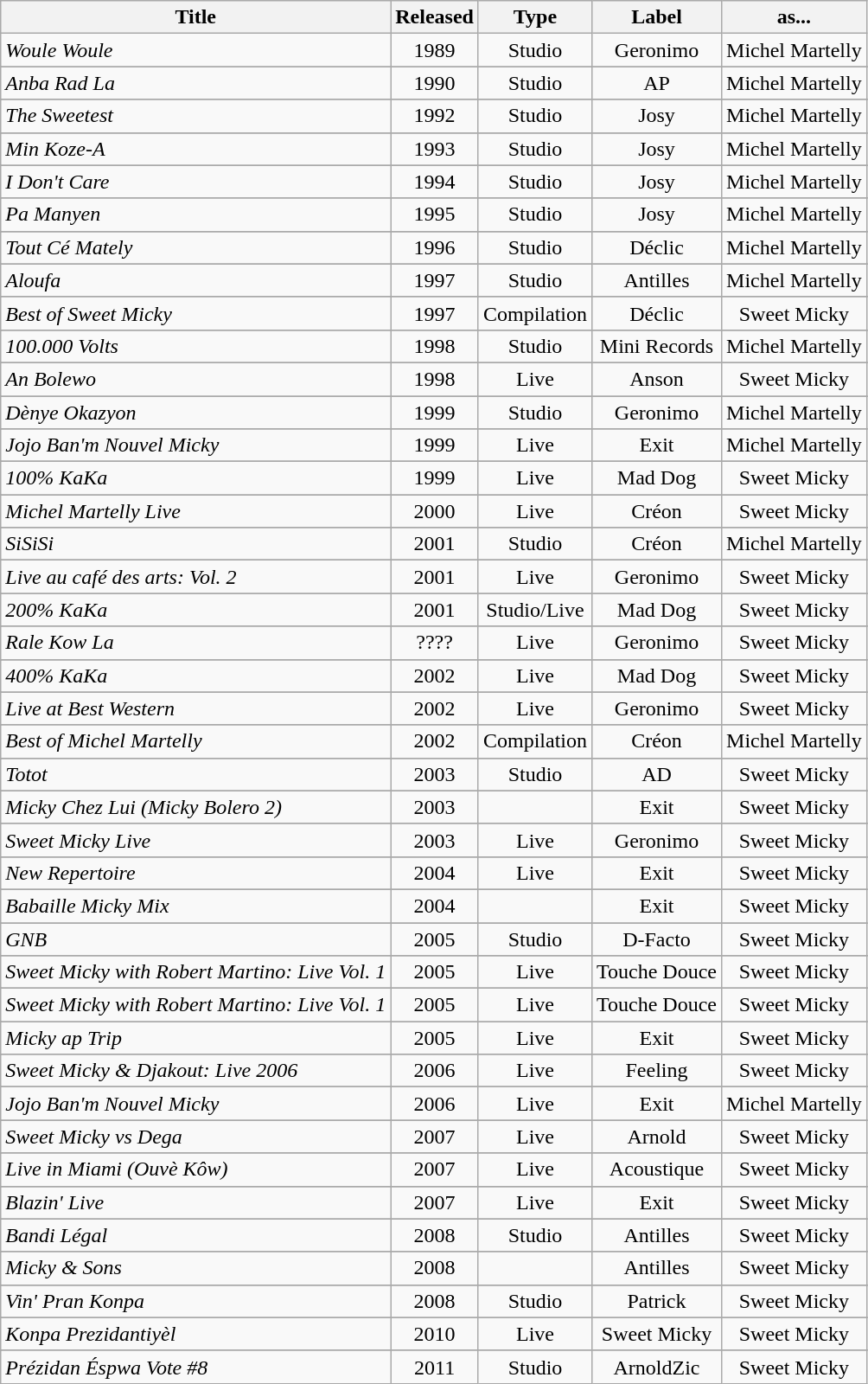<table class="wikitable">
<tr>
<th align="left">Title</th>
<th align="center">Released</th>
<th align="center">Type</th>
<th align="center">Label</th>
<th align="center">as...</th>
</tr>
<tr>
<td align="left"><em>Woule Woule</em></td>
<td align="center">1989</td>
<td align="center">Studio</td>
<td align="center">Geronimo</td>
<td align="center">Michel Martelly</td>
</tr>
<tr>
</tr>
<tr>
<td align="left"><em>Anba Rad La</em></td>
<td align="center">1990</td>
<td align="center">Studio</td>
<td align="center">AP</td>
<td align="center">Michel Martelly</td>
</tr>
<tr>
</tr>
<tr>
<td align="left"><em>The Sweetest</em></td>
<td align="center">1992</td>
<td align="center">Studio</td>
<td align="center">Josy</td>
<td align="center">Michel Martelly</td>
</tr>
<tr>
</tr>
<tr>
<td align="left"><em>Min Koze-A</em></td>
<td align="center">1993</td>
<td align="center">Studio</td>
<td align="center">Josy</td>
<td align="center">Michel Martelly</td>
</tr>
<tr>
</tr>
<tr>
<td align="left"><em>I Don't Care</em></td>
<td align="center">1994</td>
<td align="center">Studio</td>
<td align="center">Josy</td>
<td align="center">Michel Martelly</td>
</tr>
<tr>
</tr>
<tr>
<td align="left"><em>Pa Manyen</em></td>
<td align="center">1995</td>
<td align="center">Studio</td>
<td align="center">Josy</td>
<td align="center">Michel Martelly</td>
</tr>
<tr>
</tr>
<tr>
<td align="left"><em>Tout Cé Mately</em></td>
<td align="center">1996</td>
<td align="center">Studio</td>
<td align="center">Déclic</td>
<td align="center">Michel Martelly</td>
</tr>
<tr>
</tr>
<tr>
<td align="left"><em>Aloufa</em></td>
<td align="center">1997</td>
<td align="center">Studio</td>
<td align="center">Antilles</td>
<td align="center">Michel Martelly</td>
</tr>
<tr>
</tr>
<tr>
<td align="left"><em>Best of Sweet Micky</em></td>
<td align="center">1997</td>
<td align="center">Compilation</td>
<td align="center">Déclic</td>
<td align="center">Sweet Micky</td>
</tr>
<tr>
</tr>
<tr>
<td align="left"><em>100.000 Volts</em></td>
<td align="center">1998</td>
<td align="center">Studio</td>
<td align="center">Mini Records</td>
<td align="center">Michel Martelly</td>
</tr>
<tr>
</tr>
<tr>
<td align="left"><em>An Bolewo </em></td>
<td align="center">1998</td>
<td align="center">Live</td>
<td align="center">Anson</td>
<td align="center">Sweet Micky</td>
</tr>
<tr>
</tr>
<tr>
<td align="left"><em>Dènye Okazyon</em></td>
<td align="center">1999</td>
<td align="center">Studio</td>
<td align="center">Geronimo</td>
<td align="center">Michel Martelly</td>
</tr>
<tr>
</tr>
<tr>
<td align="left"><em>Jojo Ban'm Nouvel Micky </em></td>
<td align="center">1999</td>
<td align="center">Live</td>
<td align="center">Exit</td>
<td align="center">Michel Martelly</td>
</tr>
<tr>
</tr>
<tr>
<td align="left"><em>100% KaKa </em></td>
<td align="center">1999</td>
<td align="center">Live</td>
<td align="center">Mad Dog</td>
<td align="center">Sweet Micky</td>
</tr>
<tr>
</tr>
<tr>
<td align="left"><em>Michel Martelly Live</em></td>
<td align="center">2000</td>
<td align="center">Live</td>
<td align="center">Créon</td>
<td align="center">Sweet Micky</td>
</tr>
<tr>
</tr>
<tr>
<td align="left"><em>SiSiSi</em></td>
<td align="center">2001</td>
<td align="center">Studio</td>
<td align="center">Créon</td>
<td align="center">Michel Martelly</td>
</tr>
<tr>
</tr>
<tr>
<td align="left"><em>Live au café des arts: Vol. 2 </em></td>
<td align="center">2001</td>
<td align="center">Live</td>
<td align="center">Geronimo</td>
<td align="center">Sweet Micky</td>
</tr>
<tr>
</tr>
<tr>
<td align="left"><em>200% KaKa </em></td>
<td align="center">2001</td>
<td align="center">Studio/Live</td>
<td align="center">Mad Dog</td>
<td align="center">Sweet Micky</td>
</tr>
<tr>
</tr>
<tr>
<td align="left"><em>Rale Kow La </em></td>
<td align="center">????</td>
<td align="center">Live</td>
<td align="center">Geronimo</td>
<td align="center">Sweet Micky</td>
</tr>
<tr>
</tr>
<tr>
<td align="left"><em>400% KaKa </em></td>
<td align="center">2002</td>
<td align="center">Live</td>
<td align="center">Mad Dog</td>
<td align="center">Sweet Micky</td>
</tr>
<tr>
</tr>
<tr>
<td align="left"><em>Live at Best Western</em></td>
<td align="center">2002</td>
<td align="center">Live</td>
<td align="center">Geronimo</td>
<td align="center">Sweet Micky</td>
</tr>
<tr>
</tr>
<tr>
<td align="left"><em>Best of Michel Martelly</em></td>
<td align="center">2002</td>
<td align="center">Compilation</td>
<td align="center">Créon</td>
<td align="center">Michel Martelly</td>
</tr>
<tr>
</tr>
<tr>
<td align="left"><em>Totot</em></td>
<td align="center">2003</td>
<td align="center">Studio</td>
<td align="center">AD</td>
<td align="center">Sweet Micky</td>
</tr>
<tr>
</tr>
<tr>
<td align="left"><em>Micky Chez Lui (Micky Bolero 2)</em></td>
<td align="center">2003</td>
<td align="center"></td>
<td align="center">Exit</td>
<td align="center">Sweet Micky</td>
</tr>
<tr>
</tr>
<tr>
<td align="left"><em>Sweet Micky Live</em></td>
<td align="center">2003</td>
<td align="center">Live</td>
<td align="center">Geronimo</td>
<td align="center">Sweet Micky</td>
</tr>
<tr>
</tr>
<tr>
<td align="left"><em>New Repertoire </em></td>
<td align="center">2004</td>
<td align="center">Live</td>
<td align="center">Exit</td>
<td align="center">Sweet Micky</td>
</tr>
<tr>
</tr>
<tr>
<td align="left"><em>Babaille Micky Mix</em></td>
<td align="center">2004</td>
<td align="center"></td>
<td align="center">Exit</td>
<td align="center">Sweet Micky</td>
</tr>
<tr>
</tr>
<tr>
<td align="left"><em>GNB</em></td>
<td align="center">2005</td>
<td align="center">Studio</td>
<td align="center">D-Facto</td>
<td align="center">Sweet Micky</td>
</tr>
<tr>
</tr>
<tr>
<td align="left"><em>Sweet Micky with Robert Martino: Live Vol. 1</em></td>
<td align="center">2005</td>
<td align="center">Live</td>
<td align="center">Touche Douce</td>
<td align="center">Sweet Micky</td>
</tr>
<tr>
</tr>
<tr>
<td align="left"><em>Sweet Micky with Robert Martino: Live Vol. 1</em></td>
<td align="center">2005</td>
<td align="center">Live</td>
<td align="center">Touche Douce</td>
<td align="center">Sweet Micky</td>
</tr>
<tr>
</tr>
<tr>
<td align="left"><em>Micky ap Trip </em></td>
<td align="center">2005</td>
<td align="center">Live</td>
<td align="center">Exit</td>
<td align="center">Sweet Micky</td>
</tr>
<tr>
</tr>
<tr>
<td align="left"><em>Sweet Micky & Djakout: Live 2006</em></td>
<td align="center">2006</td>
<td align="center">Live</td>
<td align="center">Feeling</td>
<td align="center">Sweet Micky</td>
</tr>
<tr>
</tr>
<tr>
<td align="left"><em>Jojo Ban'm Nouvel Micky</em></td>
<td align="center">2006</td>
<td align="center">Live</td>
<td align="center">Exit</td>
<td align="center">Michel Martelly</td>
</tr>
<tr>
</tr>
<tr>
<td align="left"><em>Sweet Micky vs Dega</em></td>
<td align="center">2007</td>
<td align="center">Live</td>
<td align="center">Arnold</td>
<td align="center">Sweet Micky</td>
</tr>
<tr>
</tr>
<tr>
<td align="left"><em>Live in Miami (Ouvè Kôw)</em></td>
<td align="center">2007</td>
<td align="center">Live</td>
<td align="center">Acoustique</td>
<td align="center">Sweet Micky</td>
</tr>
<tr>
</tr>
<tr>
<td align="left"><em>Blazin' Live</em></td>
<td align="center">2007</td>
<td align="center">Live</td>
<td align="center">Exit</td>
<td align="center">Sweet Micky</td>
</tr>
<tr>
</tr>
<tr>
<td align="left"><em>Bandi Légal</em></td>
<td align="center">2008</td>
<td align="center">Studio</td>
<td align="center">Antilles</td>
<td align="center">Sweet Micky</td>
</tr>
<tr>
</tr>
<tr>
<td align="left"><em>Micky & Sons</em></td>
<td align="center">2008</td>
<td align="center"></td>
<td align="center">Antilles</td>
<td align="center">Sweet Micky</td>
</tr>
<tr>
</tr>
<tr>
<td align="left"><em>Vin' Pran Konpa </em></td>
<td align="center">2008</td>
<td align="center">Studio</td>
<td align="center">Patrick</td>
<td align="center">Sweet Micky</td>
</tr>
<tr>
</tr>
<tr>
<td align="left"><em>Konpa Prezidantiyèl </em></td>
<td align="center">2010</td>
<td align="center">Live</td>
<td align="center">Sweet Micky</td>
<td align="center">Sweet Micky</td>
</tr>
<tr>
</tr>
<tr>
<td align="left"><em>Prézidan Éspwa Vote #8 </em></td>
<td align="center">2011</td>
<td align="center">Studio</td>
<td align="center">ArnoldZic</td>
<td align="center">Sweet Micky</td>
</tr>
</table>
